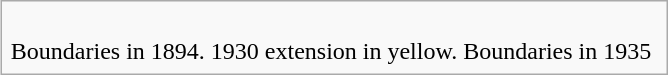<table class="infobox">
<tr>
<td style="text-align:center"><br>Boundaries in 1894. 1930 extension in yellow.</td>
<td style="text-align:center"><br>Boundaries in 1935</td>
<td></td>
</tr>
</table>
